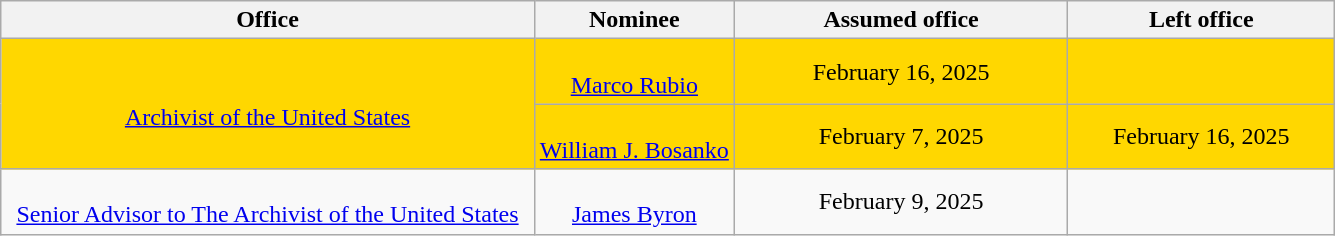<table class="wikitable sortable" style="text-align:center">
<tr>
<th style="width:40%;">Office</th>
<th style="width:15%;">Nominee</th>
<th style="width:25%;" data-sort-="" type="date">Assumed office</th>
<th style="width:20%;" data-sort-="" type="date">Left office</th>
</tr>
<tr style="background:gold">
<td rowspan="2"><br><a href='#'>Archivist of the United States</a></td>
<td><br><a href='#'>Marco Rubio</a></td>
<td>February 16, 2025</td>
<td></td>
</tr>
<tr style="background:gold">
<td><br><a href='#'>William J. Bosanko</a></td>
<td>February 7, 2025</td>
<td>February 16, 2025</td>
</tr>
<tr>
<td><br><a href='#'>Senior Advisor to The Archivist of the United States</a></td>
<td><br><a href='#'>James Byron</a></td>
<td>February 9, 2025</td>
<td></td>
</tr>
</table>
